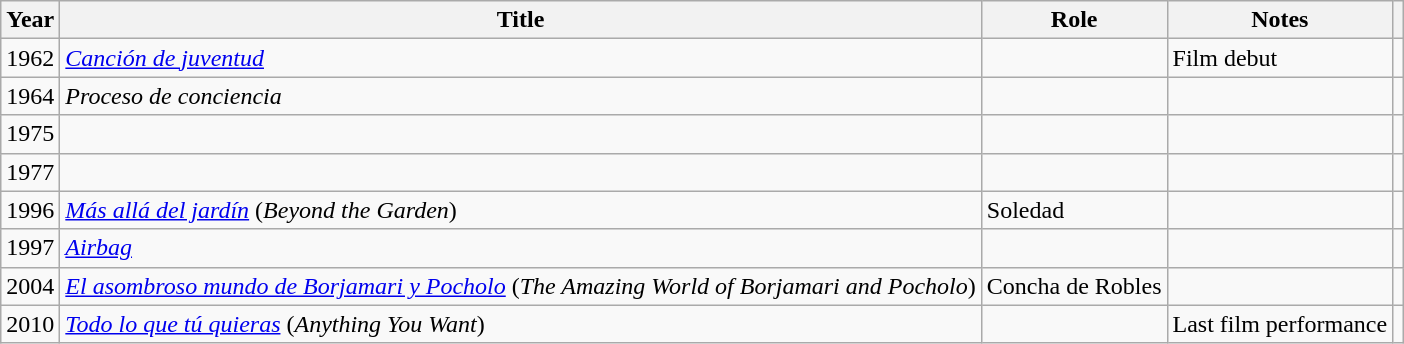<table class="wikitable sortable">
<tr>
<th>Year</th>
<th>Title</th>
<th>Role</th>
<th class="unsortable">Notes</th>
<th></th>
</tr>
<tr>
<td align = "center">1962</td>
<td><em><a href='#'>Canción de juventud</a></em></td>
<td></td>
<td>Film debut</td>
<td align = "center"></td>
</tr>
<tr>
<td align = "center">1964</td>
<td><em>Proceso de conciencia</em></td>
<td></td>
<td></td>
<td align = "center"></td>
</tr>
<tr>
<td align = "center">1975</td>
<td><em></em></td>
<td></td>
<td></td>
<td align = "center"></td>
</tr>
<tr>
<td align = "center">1977</td>
<td><em></em></td>
<td></td>
<td></td>
<td align = "center"></td>
</tr>
<tr>
<td align = "center">1996</td>
<td><em><a href='#'>Más allá del jardín</a></em> (<em>Beyond the Garden</em>)</td>
<td>Soledad</td>
<td></td>
<td align = "center"></td>
</tr>
<tr>
<td align = "center">1997</td>
<td><em><a href='#'>Airbag</a></em></td>
<td></td>
<td></td>
<td align = "center"></td>
</tr>
<tr>
<td align = "center">2004</td>
<td><em><a href='#'>El asombroso mundo de Borjamari y Pocholo</a></em> (<em>The Amazing World of Borjamari and Pocholo</em>)</td>
<td>Concha de Robles</td>
<td></td>
<td align = "center"></td>
</tr>
<tr>
<td align = "center">2010</td>
<td><em><a href='#'>Todo lo que tú quieras</a></em> (<em>Anything You Want</em>)</td>
<td></td>
<td>Last film performance</td>
<td align = "center"></td>
</tr>
</table>
